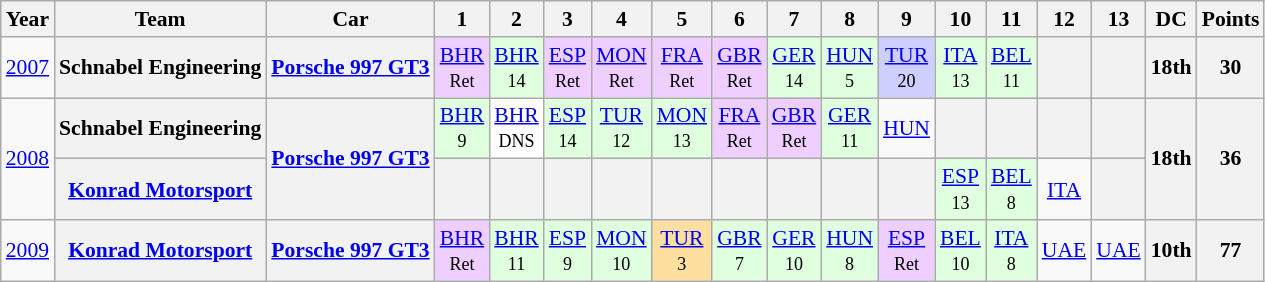<table class="wikitable" style="text-align:center; font-size:90%">
<tr>
<th>Year</th>
<th>Team</th>
<th>Car</th>
<th>1</th>
<th>2</th>
<th>3</th>
<th>4</th>
<th>5</th>
<th>6</th>
<th>7</th>
<th>8</th>
<th>9</th>
<th>10</th>
<th>11</th>
<th>12</th>
<th>13</th>
<th>DC</th>
<th>Points</th>
</tr>
<tr>
<td><a href='#'>2007</a></td>
<th>Schnabel Engineering</th>
<th><a href='#'>Porsche 997 GT3</a></th>
<td style="background:#EFCFFF;"><a href='#'>BHR</a><br><small>Ret</small></td>
<td style="background:#DFFFDF;"><a href='#'>BHR</a><br><small>14</small></td>
<td style="background:#EFCFFF;"><a href='#'>ESP</a><br><small>Ret</small></td>
<td style="background:#EFCFFF;"><a href='#'>MON</a><br><small>Ret</small></td>
<td style="background:#EFCFFF;"><a href='#'>FRA</a><br><small>Ret</small></td>
<td style="background:#EFCFFF;"><a href='#'>GBR</a><br><small>Ret</small></td>
<td style="background:#DFFFDF;"><a href='#'>GER</a><br><small>14</small></td>
<td style="background:#DFFFDF;"><a href='#'>HUN</a><br><small>5</small></td>
<td style="background:#CFCFFF;"><a href='#'>TUR</a><br><small>20</small></td>
<td style="background:#DFFFDF;"><a href='#'>ITA</a><br><small>13</small></td>
<td style="background:#DFFFDF;"><a href='#'>BEL</a><br><small>11</small></td>
<th></th>
<th></th>
<th>18th</th>
<th>30</th>
</tr>
<tr>
<td rowspan=2><a href='#'>2008</a></td>
<th>Schnabel Engineering</th>
<th rowspan=2><a href='#'>Porsche 997 GT3</a></th>
<td style="background:#DFFFDF;"><a href='#'>BHR</a><br><small>9</small></td>
<td style="background:#FFFFFF;"><a href='#'>BHR</a><br><small>DNS</small></td>
<td style="background:#DFFFDF;"><a href='#'>ESP</a><br><small>14</small></td>
<td style="background:#DFFFDF;"><a href='#'>TUR</a><br><small>12</small></td>
<td style="background:#DFFFDF;"><a href='#'>MON</a><br><small>13</small></td>
<td style="background:#EFCFFF;"><a href='#'>FRA</a><br><small>Ret</small></td>
<td style="background:#EFCFFF;"><a href='#'>GBR</a><br><small>Ret</small></td>
<td style="background:#DFFFDF;"><a href='#'>GER</a><br><small>11</small></td>
<td><a href='#'>HUN</a></td>
<th></th>
<th></th>
<th></th>
<th></th>
<th rowspan=2>18th</th>
<th rowspan=2>36</th>
</tr>
<tr>
<th><a href='#'>Konrad Motorsport</a></th>
<th></th>
<th></th>
<th></th>
<th></th>
<th></th>
<th></th>
<th></th>
<th></th>
<th></th>
<td style="background:#DFFFDF;"><a href='#'>ESP</a><br><small>13</small></td>
<td style="background:#DFFFDF;"><a href='#'>BEL</a><br><small>8</small></td>
<td><a href='#'>ITA</a></td>
<th></th>
</tr>
<tr>
<td><a href='#'>2009</a></td>
<th><a href='#'>Konrad Motorsport</a></th>
<th><a href='#'>Porsche 997 GT3</a></th>
<td style="background:#EFCFFF;"><a href='#'>BHR</a><br><small>Ret</small></td>
<td style="background:#DFFFDF;"><a href='#'>BHR</a><br><small>11</small></td>
<td style="background:#DFFFDF;"><a href='#'>ESP</a><br><small>9</small></td>
<td style="background:#DFFFDF;"><a href='#'>MON</a><br><small>10</small></td>
<td style="background:#FFDF9F;"><a href='#'>TUR</a><br><small>3</small></td>
<td style="background:#DFFFDF;"><a href='#'>GBR</a><br><small>7</small></td>
<td style="background:#DFFFDF;"><a href='#'>GER</a><br><small>10</small></td>
<td style="background:#DFFFDF;"><a href='#'>HUN</a><br><small>8</small></td>
<td style="background:#EFCFFF;"><a href='#'>ESP</a><br><small>Ret</small></td>
<td style="background:#DFFFDF;"><a href='#'>BEL</a><br><small>10</small></td>
<td style="background:#DFFFDF;"><a href='#'>ITA</a><br><small>8</small></td>
<td><a href='#'>UAE</a></td>
<td><a href='#'>UAE</a></td>
<th>10th</th>
<th>77</th>
</tr>
</table>
